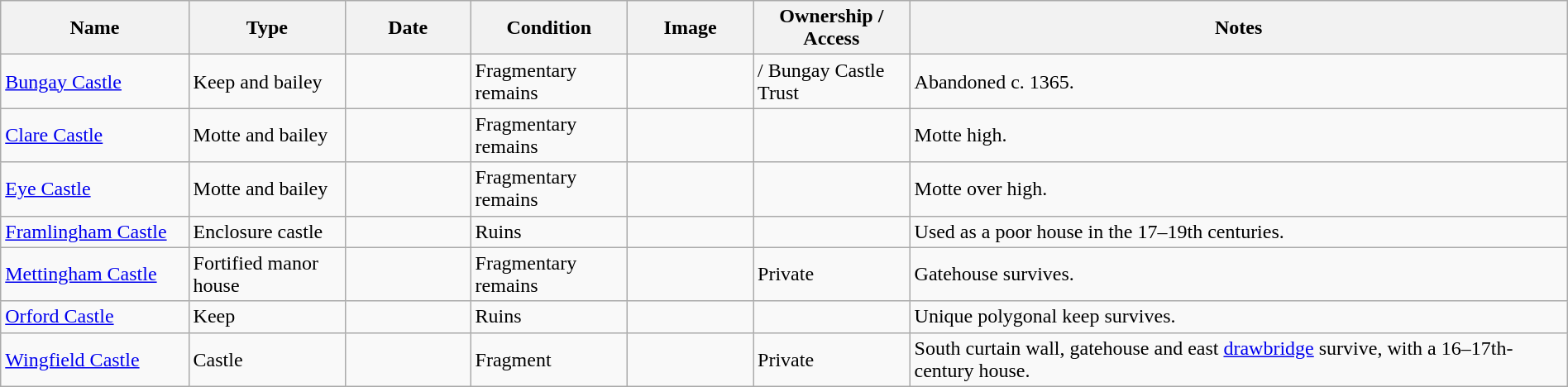<table class="wikitable sortable sticky-header" width="100%">
<tr>
<th width="12%">Name</th>
<th width="10%">Type</th>
<th width="8%">Date</th>
<th width="10%">Condition</th>
<th class="unsortable" width="94">Image</th>
<th width="10%">Ownership / Access</th>
<th class="unsortable">Notes</th>
</tr>
<tr>
<td><a href='#'>Bungay Castle</a></td>
<td>Keep and bailey</td>
<td></td>
<td>Fragmentary remains</td>
<td></td>
<td> / Bungay Castle Trust</td>
<td>Abandoned c. 1365.</td>
</tr>
<tr>
<td><a href='#'>Clare Castle</a></td>
<td>Motte and bailey</td>
<td></td>
<td>Fragmentary remains</td>
<td></td>
<td></td>
<td>Motte  high.</td>
</tr>
<tr>
<td><a href='#'>Eye Castle</a></td>
<td>Motte and bailey</td>
<td></td>
<td>Fragmentary remains</td>
<td></td>
<td></td>
<td>Motte over  high.</td>
</tr>
<tr>
<td><a href='#'>Framlingham Castle</a></td>
<td>Enclosure castle</td>
<td></td>
<td>Ruins</td>
<td></td>
<td></td>
<td>Used as a poor house in the 17–19th centuries.</td>
</tr>
<tr>
<td><a href='#'>Mettingham Castle</a></td>
<td>Fortified manor house</td>
<td></td>
<td>Fragmentary remains</td>
<td></td>
<td>Private</td>
<td>Gatehouse survives.</td>
</tr>
<tr>
<td><a href='#'>Orford Castle</a></td>
<td>Keep</td>
<td></td>
<td>Ruins</td>
<td></td>
<td></td>
<td>Unique polygonal keep survives.</td>
</tr>
<tr>
<td><a href='#'>Wingfield Castle</a></td>
<td>Castle</td>
<td></td>
<td>Fragment</td>
<td></td>
<td>Private</td>
<td>South curtain wall, gatehouse and east <a href='#'>drawbridge</a> survive, with a 16–17th-century house.</td>
</tr>
</table>
